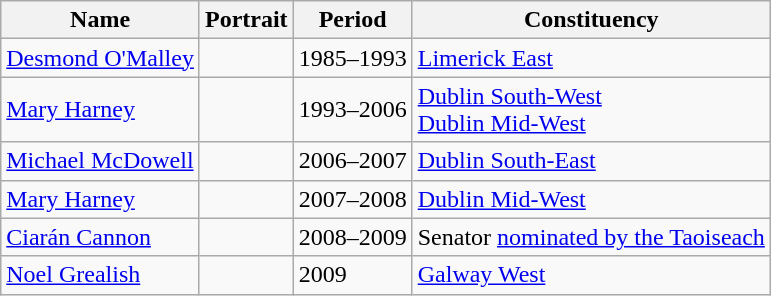<table class="wikitable">
<tr>
<th>Name</th>
<th>Portrait</th>
<th>Period</th>
<th>Constituency</th>
</tr>
<tr>
<td><a href='#'>Desmond O'Malley</a></td>
<td></td>
<td>1985–1993</td>
<td><a href='#'>Limerick East</a></td>
</tr>
<tr>
<td><a href='#'>Mary Harney</a></td>
<td></td>
<td>1993–2006</td>
<td><a href='#'>Dublin South-West</a><br><a href='#'>Dublin Mid-West</a></td>
</tr>
<tr>
<td><a href='#'>Michael McDowell</a></td>
<td></td>
<td>2006–2007</td>
<td><a href='#'>Dublin South-East</a></td>
</tr>
<tr>
<td><a href='#'>Mary Harney</a></td>
<td></td>
<td>2007–2008</td>
<td><a href='#'>Dublin Mid-West</a></td>
</tr>
<tr>
<td><a href='#'>Ciarán Cannon</a></td>
<td></td>
<td>2008–2009</td>
<td>Senator <a href='#'>nominated by the Taoiseach</a></td>
</tr>
<tr>
<td><a href='#'>Noel Grealish</a></td>
<td></td>
<td>2009</td>
<td><a href='#'>Galway West</a></td>
</tr>
</table>
